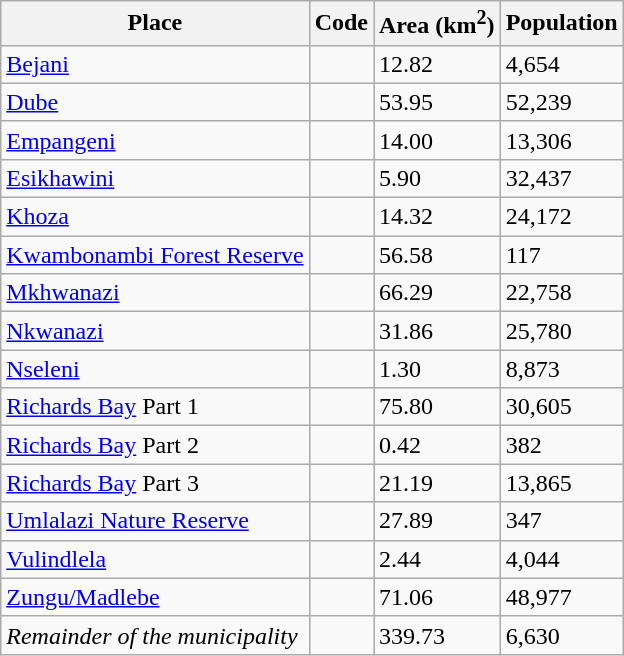<table class="wikitable sortable">
<tr>
<th>Place</th>
<th>Code</th>
<th>Area (km<sup>2</sup>)</th>
<th>Population</th>
</tr>
<tr>
<td><a href='#'>Bejani</a></td>
<td></td>
<td>12.82</td>
<td>4,654</td>
</tr>
<tr>
<td><a href='#'>Dube</a></td>
<td></td>
<td>53.95</td>
<td>52,239</td>
</tr>
<tr>
<td><a href='#'>Empangeni</a></td>
<td></td>
<td>14.00</td>
<td>13,306</td>
</tr>
<tr>
<td><a href='#'>Esikhawini</a></td>
<td></td>
<td>5.90</td>
<td>32,437</td>
</tr>
<tr>
<td><a href='#'>Khoza</a></td>
<td></td>
<td>14.32</td>
<td>24,172</td>
</tr>
<tr>
<td><a href='#'>Kwambonambi Forest Reserve</a></td>
<td></td>
<td>56.58</td>
<td>117</td>
</tr>
<tr>
<td><a href='#'>Mkhwanazi</a></td>
<td></td>
<td>66.29</td>
<td>22,758</td>
</tr>
<tr>
<td><a href='#'>Nkwanazi</a></td>
<td></td>
<td>31.86</td>
<td>25,780</td>
</tr>
<tr>
<td><a href='#'>Nseleni</a></td>
<td></td>
<td>1.30</td>
<td>8,873</td>
</tr>
<tr>
<td><a href='#'>Richards Bay</a> Part 1</td>
<td></td>
<td>75.80</td>
<td>30,605</td>
</tr>
<tr>
<td><a href='#'>Richards Bay</a> Part 2</td>
<td></td>
<td>0.42</td>
<td>382</td>
</tr>
<tr>
<td><a href='#'>Richards Bay</a> Part 3</td>
<td></td>
<td>21.19</td>
<td>13,865</td>
</tr>
<tr>
<td><a href='#'>Umlalazi Nature Reserve</a></td>
<td></td>
<td>27.89</td>
<td>347</td>
</tr>
<tr>
<td><a href='#'>Vulindlela</a></td>
<td></td>
<td>2.44</td>
<td>4,044</td>
</tr>
<tr>
<td><a href='#'>Zungu/Madlebe</a></td>
<td></td>
<td>71.06</td>
<td>48,977</td>
</tr>
<tr>
<td><em>Remainder of the municipality</em></td>
<td></td>
<td>339.73</td>
<td>6,630</td>
</tr>
</table>
